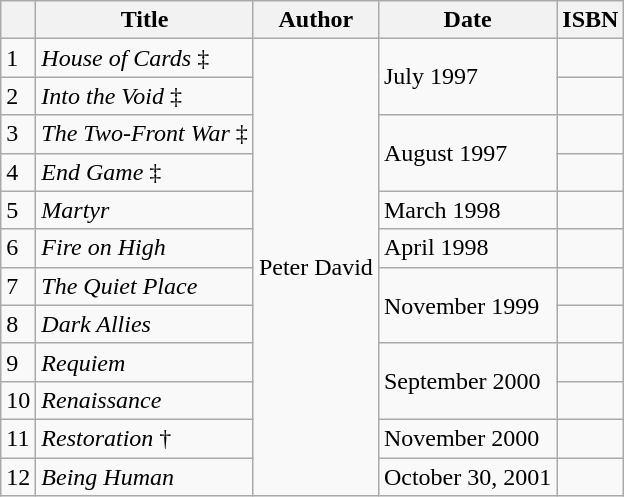<table class="wikitable">
<tr>
<th></th>
<th>Title</th>
<th>Author</th>
<th>Date</th>
<th>ISBN</th>
</tr>
<tr>
<td>1</td>
<td><em>House of Cards</em> ‡</td>
<td rowspan="12">Peter David</td>
<td rowspan="2">July 1997</td>
<td></td>
</tr>
<tr>
<td>2</td>
<td><em>Into the Void</em> ‡</td>
<td></td>
</tr>
<tr>
<td>3</td>
<td><em>The Two-Front War</em> ‡</td>
<td rowspan="2">August 1997</td>
<td></td>
</tr>
<tr>
<td>4</td>
<td><em>End Game</em> ‡</td>
<td></td>
</tr>
<tr>
<td>5</td>
<td><em>Martyr</em></td>
<td>March 1998</td>
<td></td>
</tr>
<tr>
<td>6</td>
<td><em>Fire on High</em></td>
<td>April 1998</td>
<td></td>
</tr>
<tr>
<td>7</td>
<td><em>The Quiet Place</em></td>
<td rowspan="2">November 1999</td>
<td></td>
</tr>
<tr>
<td>8</td>
<td><em>Dark Allies</em></td>
<td></td>
</tr>
<tr>
<td>9</td>
<td><em>Requiem</em></td>
<td rowspan="2">September 2000</td>
<td></td>
</tr>
<tr>
<td>10</td>
<td><em>Renaissance</em></td>
<td></td>
</tr>
<tr>
<td>11</td>
<td><em>Restoration</em> †</td>
<td>November 2000</td>
<td></td>
</tr>
<tr>
<td>12</td>
<td><em>Being Human</em></td>
<td>October 30, 2001</td>
<td></td>
</tr>
</table>
